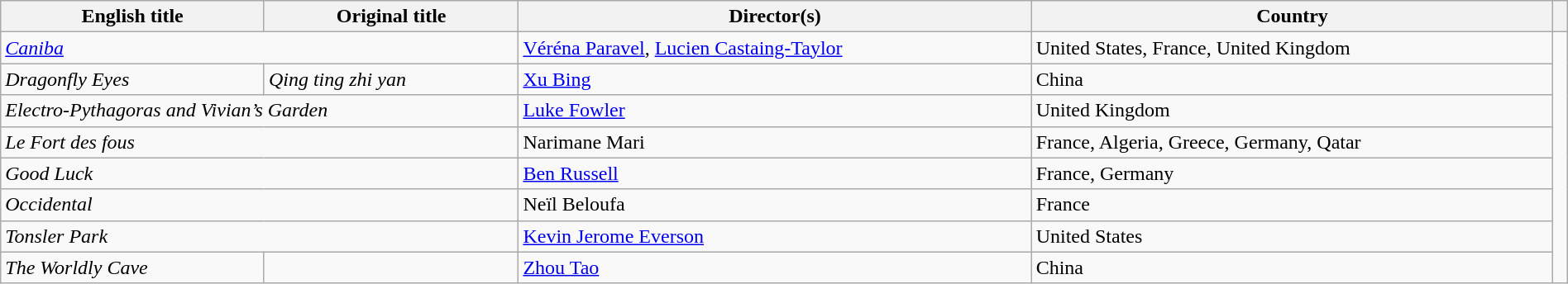<table class="wikitable" width="100%">
<tr>
<th>English title</th>
<th>Original title</th>
<th>Director(s)</th>
<th>Country</th>
<th></th>
</tr>
<tr>
<td colspan=2><em><a href='#'>Caniba</a></em></td>
<td><a href='#'>Véréna Paravel</a>, <a href='#'>Lucien Castaing-Taylor</a></td>
<td>United States, France, United Kingdom</td>
<td rowspan=8></td>
</tr>
<tr>
<td><em>Dragonfly Eyes</em></td>
<td><em>Qing ting zhi yan</em></td>
<td><a href='#'>Xu Bing</a></td>
<td>China</td>
</tr>
<tr>
<td colspan=2><em>Electro-Pythagoras and Vivian’s Garden</em></td>
<td><a href='#'>Luke Fowler</a></td>
<td>United Kingdom</td>
</tr>
<tr>
<td colspan=2><em>Le Fort des fous</em></td>
<td>Narimane Mari</td>
<td>France, Algeria, Greece, Germany, Qatar</td>
</tr>
<tr>
<td colspan=2><em>Good Luck</em></td>
<td><a href='#'>Ben Russell</a></td>
<td>France, Germany</td>
</tr>
<tr>
<td colspan=2><em>Occidental</em></td>
<td>Neïl Beloufa</td>
<td>France</td>
</tr>
<tr>
<td colspan=2><em>Tonsler Park</em></td>
<td><a href='#'>Kevin Jerome Everson</a></td>
<td>United States</td>
</tr>
<tr>
<td><em>The Worldly Cave</em></td>
<td></td>
<td><a href='#'>Zhou Tao</a></td>
<td>China</td>
</tr>
</table>
